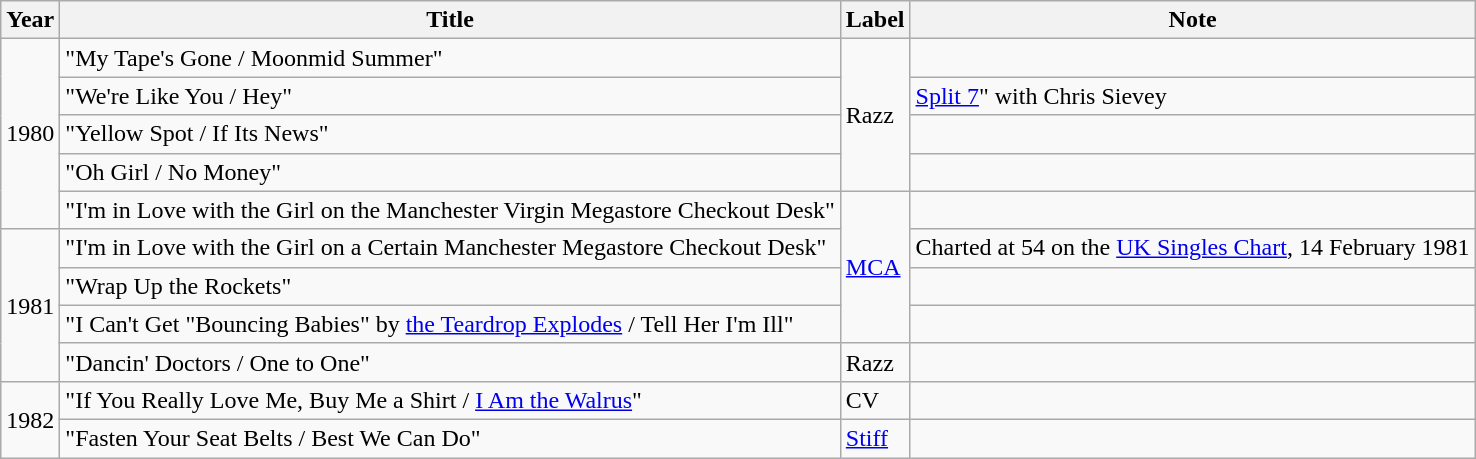<table class="wikitable">
<tr>
<th>Year</th>
<th>Title</th>
<th>Label</th>
<th>Note</th>
</tr>
<tr>
<td rowspan="5">1980</td>
<td>"My Tape's Gone / Moonmid Summer"</td>
<td rowspan="4">Razz</td>
<td></td>
</tr>
<tr>
<td>"We're Like You / Hey"</td>
<td><a href='#'>Split 7</a>" with Chris Sievey</td>
</tr>
<tr>
<td>"Yellow Spot / If Its News"</td>
<td></td>
</tr>
<tr>
<td>"Oh Girl / No Money"</td>
<td></td>
</tr>
<tr>
<td>"I'm in Love with the Girl on the Manchester Virgin Megastore Checkout Desk"</td>
<td rowspan="4"><a href='#'>MCA</a></td>
<td></td>
</tr>
<tr>
<td rowspan="4">1981</td>
<td>"I'm in Love with the Girl on a Certain Manchester Megastore Checkout Desk"</td>
<td>Charted at 54 on the <a href='#'>UK Singles Chart</a>, 14 February 1981</td>
</tr>
<tr>
<td>"Wrap Up the Rockets"</td>
<td></td>
</tr>
<tr>
<td>"I Can't Get "Bouncing Babies" by <a href='#'>the Teardrop Explodes</a> / Tell Her I'm Ill"</td>
<td></td>
</tr>
<tr>
<td>"Dancin' Doctors / One to One"</td>
<td>Razz</td>
<td></td>
</tr>
<tr>
<td rowspan="2">1982</td>
<td>"If You Really Love Me, Buy Me a Shirt / <a href='#'>I Am the Walrus</a>"</td>
<td>CV</td>
<td></td>
</tr>
<tr>
<td>"Fasten Your Seat Belts / Best We Can Do"</td>
<td><a href='#'>Stiff</a></td>
<td></td>
</tr>
</table>
